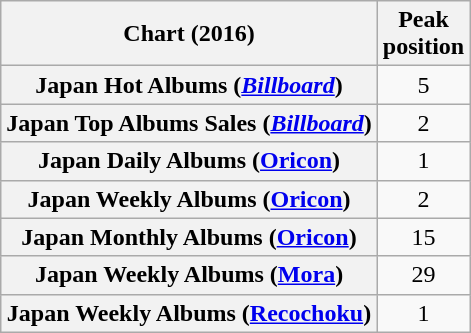<table class="wikitable sortable plainrowheaders" style="text-align:center;">
<tr>
<th scope="col">Chart (2016)</th>
<th scope="col">Peak<br>position</th>
</tr>
<tr>
<th scope="row">Japan Hot Albums (<em><a href='#'>Billboard</a></em>)</th>
<td style="text-align:center;">5</td>
</tr>
<tr>
<th scope="row">Japan Top Albums Sales (<em><a href='#'>Billboard</a></em>)</th>
<td style="text-align:center;">2</td>
</tr>
<tr>
<th scope="row">Japan Daily Albums (<a href='#'>Oricon</a>)</th>
<td style="text-align:center;">1</td>
</tr>
<tr>
<th scope="row">Japan Weekly Albums (<a href='#'>Oricon</a>)</th>
<td style="text-align:center;">2</td>
</tr>
<tr>
<th scope="row">Japan Monthly Albums (<a href='#'>Oricon</a>)</th>
<td style="text-align:center;">15</td>
</tr>
<tr>
<th scope="row">Japan Weekly Albums (<a href='#'>Mora</a>)</th>
<td style="text-align:center;">29</td>
</tr>
<tr>
<th scope="row">Japan Weekly Albums (<a href='#'>Recochoku</a>)</th>
<td style="text-align:center;">1</td>
</tr>
</table>
